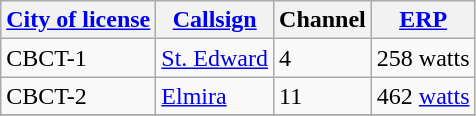<table class="wikitable sortable">
<tr>
<th><a href='#'>City of license</a></th>
<th><a href='#'>Callsign</a></th>
<th>Channel</th>
<th><a href='#'>ERP</a></th>
</tr>
<tr>
<td>CBCT-1</td>
<td><a href='#'>St. Edward</a></td>
<td>4</td>
<td>258 watts</td>
</tr>
<tr>
<td>CBCT-2</td>
<td><a href='#'>Elmira</a></td>
<td>11</td>
<td>462 <a href='#'>watts</a></td>
</tr>
<tr>
</tr>
</table>
